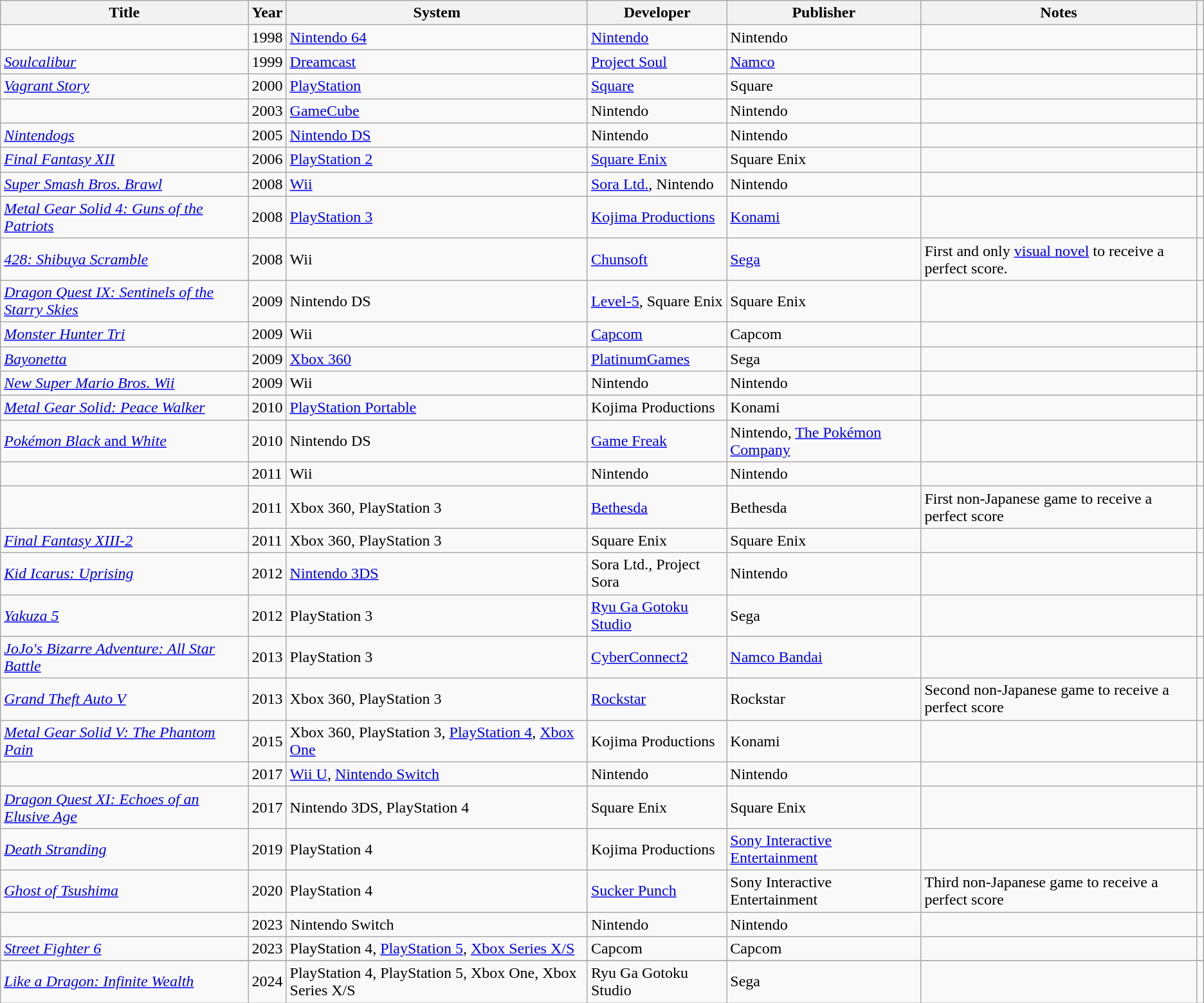<table class="wikitable plainrowheaders sortable">
<tr>
<th scope="col">Title</th>
<th scope="col">Year</th>
<th scope="col">System</th>
<th scope="col">Developer</th>
<th scope="col">Publisher</th>
<th scope="col" class=unsortable>Notes</th>
<th scope="col" class=unsortable></th>
</tr>
<tr>
<td></td>
<td>1998</td>
<td><a href='#'>Nintendo 64</a></td>
<td><a href='#'>Nintendo</a></td>
<td>Nintendo</td>
<td></td>
<td style="text-align:center;"></td>
</tr>
<tr>
<td><em><a href='#'>Soulcalibur</a></em></td>
<td>1999</td>
<td><a href='#'>Dreamcast</a></td>
<td><a href='#'>Project Soul</a></td>
<td><a href='#'>Namco</a></td>
<td></td>
<td style="text-align:center;"></td>
</tr>
<tr>
<td><em><a href='#'>Vagrant Story</a></em></td>
<td>2000</td>
<td><a href='#'>PlayStation</a></td>
<td><a href='#'>Square</a></td>
<td>Square</td>
<td></td>
<td style="text-align:center;"></td>
</tr>
<tr>
<td></td>
<td>2003</td>
<td><a href='#'>GameCube</a></td>
<td>Nintendo</td>
<td>Nintendo</td>
<td></td>
<td style="text-align:center;"></td>
</tr>
<tr>
<td><em><a href='#'>Nintendogs</a></em></td>
<td>2005</td>
<td><a href='#'>Nintendo DS</a></td>
<td>Nintendo</td>
<td>Nintendo</td>
<td></td>
<td style="text-align:center;"></td>
</tr>
<tr>
<td><em><a href='#'>Final Fantasy XII</a></em></td>
<td>2006</td>
<td><a href='#'>PlayStation 2</a></td>
<td><a href='#'>Square Enix</a></td>
<td>Square Enix</td>
<td></td>
<td style="text-align:center;"></td>
</tr>
<tr>
<td><em><a href='#'>Super Smash Bros. Brawl</a></em></td>
<td>2008</td>
<td><a href='#'>Wii</a></td>
<td><a href='#'>Sora Ltd.</a>, Nintendo</td>
<td>Nintendo</td>
<td></td>
<td style="text-align:center;"></td>
</tr>
<tr>
<td><em><a href='#'>Metal Gear Solid 4: Guns of the Patriots</a></em></td>
<td>2008</td>
<td><a href='#'>PlayStation 3</a></td>
<td><a href='#'>Kojima Productions</a></td>
<td><a href='#'>Konami</a></td>
<td></td>
<td style="text-align:center;"></td>
</tr>
<tr>
<td><em><a href='#'>428: Shibuya Scramble</a></em></td>
<td>2008</td>
<td>Wii</td>
<td><a href='#'>Chunsoft</a></td>
<td><a href='#'>Sega</a></td>
<td>First and only <a href='#'>visual novel</a> to receive a perfect score.</td>
<td style="text-align:center;"></td>
</tr>
<tr>
<td><em><a href='#'>Dragon Quest IX: Sentinels of the Starry Skies</a></em></td>
<td>2009</td>
<td>Nintendo DS</td>
<td><a href='#'>Level-5</a>, Square Enix</td>
<td>Square Enix</td>
<td></td>
<td style="text-align:center;"></td>
</tr>
<tr>
<td><em><a href='#'>Monster Hunter Tri</a></em></td>
<td>2009</td>
<td>Wii</td>
<td><a href='#'>Capcom</a></td>
<td>Capcom</td>
<td></td>
<td style="text-align:center;"></td>
</tr>
<tr>
<td><em><a href='#'>Bayonetta</a></em></td>
<td>2009</td>
<td><a href='#'>Xbox 360</a></td>
<td><a href='#'>PlatinumGames</a></td>
<td>Sega</td>
<td></td>
<td style="text-align:center;"></td>
</tr>
<tr>
<td><em><a href='#'>New Super Mario Bros. Wii</a></em></td>
<td>2009</td>
<td>Wii</td>
<td>Nintendo</td>
<td>Nintendo</td>
<td></td>
<td style="text-align:center;"></td>
</tr>
<tr>
<td><em><a href='#'>Metal Gear Solid: Peace Walker</a></em></td>
<td>2010</td>
<td><a href='#'>PlayStation Portable</a></td>
<td>Kojima Productions</td>
<td>Konami</td>
<td></td>
<td style="text-align:center;"></td>
</tr>
<tr>
<td><a href='#'><em>Pokémon Black</em> and <em>White</em></a></td>
<td>2010</td>
<td>Nintendo DS</td>
<td><a href='#'>Game Freak</a></td>
<td>Nintendo, <a href='#'>The Pokémon Company</a></td>
<td></td>
<td style="text-align:center;"></td>
</tr>
<tr>
<td></td>
<td>2011</td>
<td>Wii</td>
<td>Nintendo</td>
<td>Nintendo</td>
<td></td>
<td style="text-align:center;"></td>
</tr>
<tr>
<td></td>
<td>2011</td>
<td>Xbox 360, PlayStation 3</td>
<td><a href='#'>Bethesda</a></td>
<td>Bethesda</td>
<td>First non-Japanese game to receive a perfect score</td>
<td style="text-align:center;"></td>
</tr>
<tr>
<td><em><a href='#'>Final Fantasy XIII-2</a></em></td>
<td>2011</td>
<td>Xbox 360, PlayStation 3</td>
<td>Square Enix</td>
<td>Square Enix</td>
<td></td>
<td style="text-align:center;"></td>
</tr>
<tr>
<td><em><a href='#'>Kid Icarus: Uprising</a></em></td>
<td>2012</td>
<td><a href='#'>Nintendo 3DS</a></td>
<td>Sora Ltd., Project Sora</td>
<td>Nintendo</td>
<td></td>
<td style="text-align:center;"></td>
</tr>
<tr>
<td><em><a href='#'>Yakuza 5</a></em></td>
<td>2012</td>
<td>PlayStation 3</td>
<td><a href='#'>Ryu Ga Gotoku Studio</a></td>
<td>Sega</td>
<td></td>
<td style="text-align:center;"></td>
</tr>
<tr>
<td><em><a href='#'>JoJo's Bizarre Adventure: All Star Battle</a></em></td>
<td>2013</td>
<td>PlayStation 3</td>
<td><a href='#'>CyberConnect2</a></td>
<td><a href='#'>Namco Bandai</a></td>
<td></td>
<td style="text-align:center;"></td>
</tr>
<tr>
<td><em><a href='#'>Grand Theft Auto V</a></em></td>
<td>2013</td>
<td>Xbox 360, PlayStation 3</td>
<td><a href='#'>Rockstar</a></td>
<td>Rockstar</td>
<td>Second non-Japanese game to receive a perfect score</td>
<td style="text-align:center;"></td>
</tr>
<tr>
<td><em><a href='#'>Metal Gear Solid V: The Phantom Pain</a></em></td>
<td>2015</td>
<td>Xbox 360, PlayStation 3, <a href='#'>PlayStation 4</a>, <a href='#'>Xbox One</a></td>
<td>Kojima Productions</td>
<td>Konami</td>
<td></td>
<td style="text-align:center;"></td>
</tr>
<tr>
<td></td>
<td>2017</td>
<td><a href='#'>Wii U</a>, <a href='#'>Nintendo Switch</a></td>
<td>Nintendo</td>
<td>Nintendo</td>
<td></td>
<td style="text-align:center;"></td>
</tr>
<tr>
<td><em><a href='#'>Dragon Quest XI: Echoes of an Elusive Age</a></em></td>
<td>2017</td>
<td>Nintendo 3DS, PlayStation 4</td>
<td>Square Enix</td>
<td>Square Enix</td>
<td></td>
<td style="text-align:center;"></td>
</tr>
<tr>
<td><em><a href='#'>Death Stranding</a></em></td>
<td>2019</td>
<td>PlayStation 4</td>
<td>Kojima Productions</td>
<td><a href='#'>Sony Interactive Entertainment</a></td>
<td></td>
<td style="text-align:center;"></td>
</tr>
<tr>
<td><em><a href='#'>Ghost of Tsushima</a></em></td>
<td>2020</td>
<td>PlayStation 4</td>
<td><a href='#'>Sucker Punch</a></td>
<td>Sony Interactive Entertainment</td>
<td>Third non-Japanese game to receive a perfect score</td>
<td style="text-align:center;"></td>
</tr>
<tr>
<td></td>
<td>2023</td>
<td>Nintendo Switch</td>
<td>Nintendo</td>
<td>Nintendo</td>
<td></td>
<td style="text-align:center;"></td>
</tr>
<tr>
<td><em><a href='#'>Street Fighter 6</a></em></td>
<td>2023</td>
<td>PlayStation 4, <a href='#'>PlayStation 5</a>, <a href='#'>Xbox Series X/S</a></td>
<td>Capcom</td>
<td>Capcom</td>
<td></td>
<td style="text-align:center;"></td>
</tr>
<tr>
</tr>
<tr>
<td><em><a href='#'>Like a Dragon: Infinite Wealth</a></em></td>
<td>2024</td>
<td>PlayStation 4, PlayStation 5, Xbox One, Xbox Series X/S</td>
<td>Ryu Ga Gotoku Studio</td>
<td>Sega</td>
<td></td>
<td style="text-align:center;"></td>
</tr>
</table>
